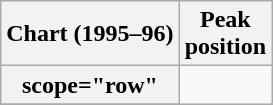<table class="wikitable sortable plainrowheaders">
<tr>
<th scope="col">Chart (1995–96)</th>
<th scope="col">Peak<br>position</th>
</tr>
<tr>
<th>scope="row"</th>
</tr>
<tr>
</tr>
</table>
